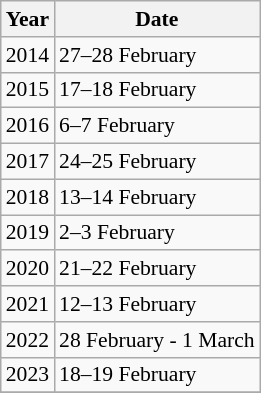<table class="wikitable" style="font-size:90%">
<tr>
<th>Year</th>
<th>Date</th>
</tr>
<tr>
<td>2014</td>
<td>27–28 February</td>
</tr>
<tr>
<td>2015</td>
<td>17–18 February</td>
</tr>
<tr>
<td>2016</td>
<td>6–7 February</td>
</tr>
<tr>
<td>2017</td>
<td>24–25 February</td>
</tr>
<tr>
<td>2018</td>
<td>13–14 February</td>
</tr>
<tr>
<td>2019</td>
<td>2–3  February</td>
</tr>
<tr>
<td>2020</td>
<td>21–22 February</td>
</tr>
<tr>
<td>2021</td>
<td>12–13 February</td>
</tr>
<tr>
<td>2022</td>
<td>28 February - 1 March</td>
</tr>
<tr>
<td>2023</td>
<td>18–19 February</td>
</tr>
<tr>
</tr>
</table>
